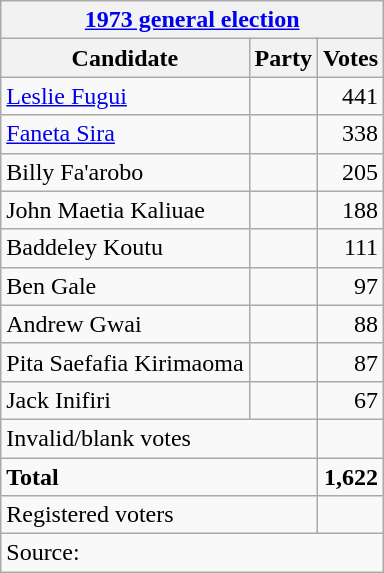<table class=wikitable style=text-align:left>
<tr>
<th colspan=3><a href='#'>1973 general election</a></th>
</tr>
<tr>
<th>Candidate</th>
<th>Party</th>
<th>Votes</th>
</tr>
<tr>
<td><a href='#'>Leslie Fugui</a></td>
<td></td>
<td align=right>441</td>
</tr>
<tr>
<td><a href='#'>Faneta Sira</a></td>
<td></td>
<td align=right>338</td>
</tr>
<tr>
<td>Billy Fa'arobo</td>
<td></td>
<td align=right>205</td>
</tr>
<tr>
<td>John Maetia Kaliuae</td>
<td></td>
<td align=right>188</td>
</tr>
<tr>
<td>Baddeley Koutu</td>
<td></td>
<td align=right>111</td>
</tr>
<tr>
<td>Ben Gale</td>
<td></td>
<td align=right>97</td>
</tr>
<tr>
<td>Andrew Gwai</td>
<td></td>
<td align=right>88</td>
</tr>
<tr>
<td>Pita Saefafia Kirimaoma</td>
<td></td>
<td align=right>87</td>
</tr>
<tr>
<td>Jack Inifiri</td>
<td></td>
<td align=right>67</td>
</tr>
<tr>
<td colspan=2>Invalid/blank votes</td>
<td></td>
</tr>
<tr>
<td colspan=2><strong>Total</strong></td>
<td align=right><strong>1,622</strong></td>
</tr>
<tr>
<td colspan=2>Registered voters</td>
<td align=right></td>
</tr>
<tr>
<td colspan=3>Source: </td>
</tr>
</table>
